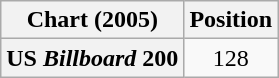<table class="wikitable plainrowheaders" style="text-align:center">
<tr>
<th scope="col">Chart (2005)</th>
<th scope="col">Position</th>
</tr>
<tr>
<th scope="row">US <em>Billboard</em> 200</th>
<td>128</td>
</tr>
</table>
